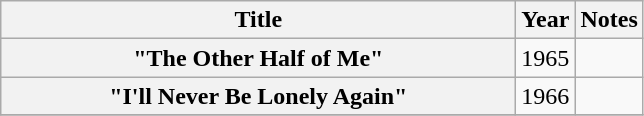<table class="wikitable plainrowheaders" style="text-align:center;">
<tr>
<th scope="col" style="width:21em;">Title</th>
<th scope="col">Year</th>
<th scope="col">Notes</th>
</tr>
<tr>
<th scope="row">"The Other Half of Me"</th>
<td>1965</td>
<td></td>
</tr>
<tr>
<th scope="row">"I'll Never Be Lonely Again"</th>
<td>1966</td>
<td></td>
</tr>
<tr>
</tr>
</table>
